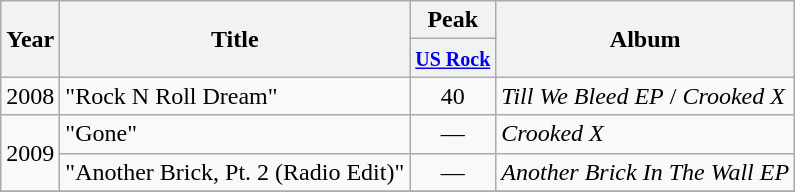<table class="wikitable">
<tr>
<th rowspan="2">Year</th>
<th rowspan="2">Title</th>
<th>Peak</th>
<th rowspan="2">Album</th>
</tr>
<tr>
<th><small><a href='#'>US Rock</a></small></th>
</tr>
<tr>
<td>2008</td>
<td>"Rock N Roll Dream"</td>
<td align="center">40</td>
<td><em>Till We Bleed EP</em> / <em>Crooked X</em></td>
</tr>
<tr>
<td rowspan="2">2009</td>
<td>"Gone"</td>
<td align="center">—</td>
<td><em>Crooked X</em></td>
</tr>
<tr>
<td>"Another Brick, Pt. 2 (Radio Edit)"</td>
<td align="center">—</td>
<td><em>Another Brick In The Wall EP</em></td>
</tr>
<tr>
</tr>
</table>
